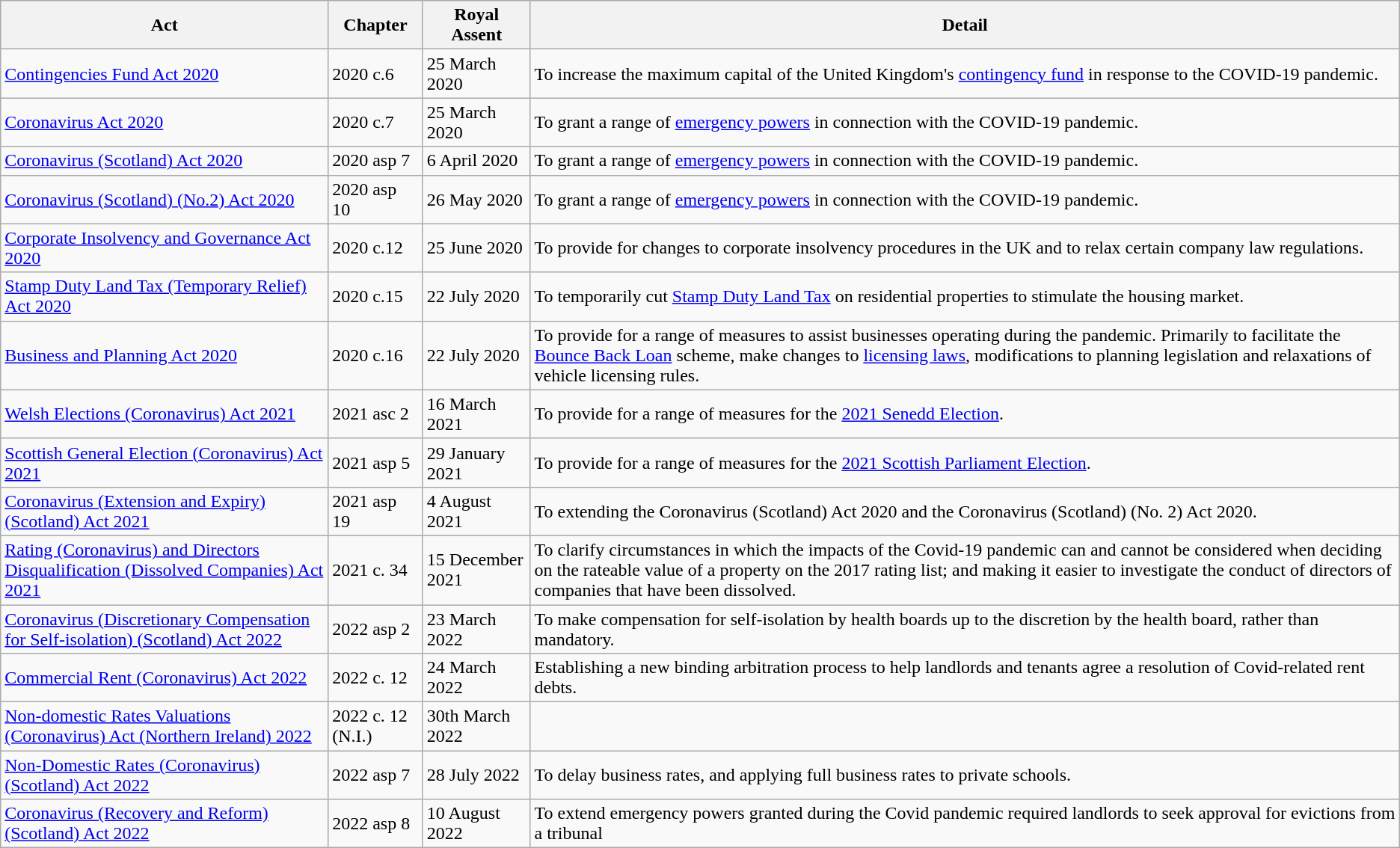<table class="wikitable sortable">
<tr>
<th>Act</th>
<th>Chapter</th>
<th>Royal Assent</th>
<th>Detail</th>
</tr>
<tr>
<td><a href='#'>Contingencies Fund Act 2020</a></td>
<td>2020 c.6</td>
<td>25 March 2020</td>
<td>To increase the maximum capital of the United Kingdom's <a href='#'>contingency fund</a> in response to the COVID-19 pandemic.</td>
</tr>
<tr>
<td><a href='#'>Coronavirus Act 2020</a></td>
<td>2020 c.7</td>
<td>25 March 2020</td>
<td>To grant a range of <a href='#'>emergency powers</a> in connection with the COVID-19 pandemic.</td>
</tr>
<tr>
<td><a href='#'>Coronavirus (Scotland) Act 2020</a></td>
<td>2020 asp 7</td>
<td>6 April 2020</td>
<td>To grant a range of <a href='#'>emergency powers</a> in connection with the COVID-19 pandemic.</td>
</tr>
<tr>
<td><a href='#'>Coronavirus (Scotland) (No.2) Act 2020</a></td>
<td>2020 asp 10</td>
<td>26 May 2020</td>
<td>To grant a range of <a href='#'>emergency powers</a> in connection with the COVID-19 pandemic.</td>
</tr>
<tr>
<td><a href='#'>Corporate Insolvency and Governance Act 2020</a></td>
<td>2020 c.12</td>
<td>25 June 2020</td>
<td>To provide for changes to corporate insolvency procedures in the UK and to relax certain company law regulations.</td>
</tr>
<tr>
<td><a href='#'>Stamp Duty Land Tax (Temporary Relief) Act 2020</a></td>
<td>2020 c.15</td>
<td>22 July 2020</td>
<td>To temporarily cut <a href='#'>Stamp Duty Land Tax</a> on residential properties to stimulate the housing market.</td>
</tr>
<tr>
<td><a href='#'>Business and Planning Act 2020</a></td>
<td>2020 c.16</td>
<td>22 July 2020</td>
<td>To provide for a range of measures to assist businesses operating during the pandemic. Primarily to facilitate the <a href='#'>Bounce Back Loan</a> scheme, make changes to <a href='#'>licensing laws</a>, modifications to planning legislation and relaxations of vehicle licensing rules.</td>
</tr>
<tr>
<td><a href='#'>Welsh Elections (Coronavirus) Act 2021</a></td>
<td>2021 asc 2</td>
<td>16 March 2021</td>
<td>To provide for a range of measures for the <a href='#'>2021 Senedd Election</a>.</td>
</tr>
<tr>
<td><a href='#'>Scottish General Election (Coronavirus) Act 2021</a></td>
<td>2021 asp 5</td>
<td>29 January 2021</td>
<td>To provide for a range of measures for the <a href='#'>2021 Scottish Parliament Election</a>.</td>
</tr>
<tr>
<td><a href='#'>Coronavirus (Extension and Expiry) (Scotland) Act 2021</a></td>
<td>2021 asp 19</td>
<td>4 August 2021</td>
<td>To extending the Coronavirus (Scotland) Act 2020 and the Coronavirus (Scotland) (No. 2) Act 2020.</td>
</tr>
<tr>
<td><a href='#'>Rating (Coronavirus) and Directors Disqualification (Dissolved Companies) Act 2021</a></td>
<td>2021 c. 34</td>
<td>15 December 2021</td>
<td>To clarify circumstances in which the impacts of the Covid-19 pandemic can and cannot be considered when deciding on the rateable value of a property on the 2017 rating list; and making it easier to investigate the conduct of directors of companies that have been dissolved.</td>
</tr>
<tr>
<td><a href='#'>Coronavirus (Discretionary Compensation for Self-isolation) (Scotland) Act 2022</a></td>
<td>2022 asp 2</td>
<td>23 March 2022</td>
<td>To make compensation for self-isolation by health boards up to the discretion by the health board, rather than mandatory.</td>
</tr>
<tr>
<td><a href='#'>Commercial Rent (Coronavirus) Act 2022</a></td>
<td>2022 c. 12</td>
<td>24 March 2022</td>
<td>Establishing a new binding arbitration process to help landlords and tenants agree a resolution of Covid-related rent debts.</td>
</tr>
<tr>
<td><a href='#'>Non-domestic Rates Valuations (Coronavirus) Act (Northern Ireland) 2022</a></td>
<td>2022 c. 12 (N.I.)</td>
<td>30th March 2022</td>
<td></td>
</tr>
<tr>
<td><a href='#'>Non-Domestic Rates (Coronavirus) (Scotland) Act 2022</a></td>
<td>2022 asp 7</td>
<td>28 July 2022</td>
<td>To delay business rates, and applying full business rates to private schools.</td>
</tr>
<tr>
<td><a href='#'>Coronavirus (Recovery and Reform) (Scotland) Act 2022</a></td>
<td>2022 asp 8</td>
<td>10 August 2022</td>
<td>To extend emergency powers granted during the Covid pandemic required landlords to seek approval for evictions from a tribunal</td>
</tr>
</table>
